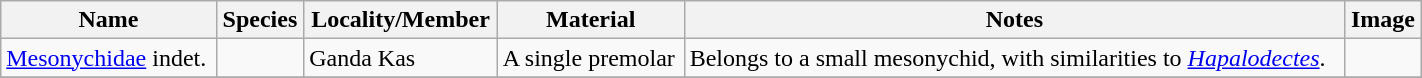<table class="wikitable" align="center" width="75%">
<tr>
<th>Name</th>
<th>Species</th>
<th>Locality/Member</th>
<th>Material</th>
<th>Notes</th>
<th>Image</th>
</tr>
<tr>
<td><a href='#'>Mesonychidae</a> indet.</td>
<td></td>
<td>Ganda Kas</td>
<td>A single premolar</td>
<td>Belongs to a small mesonychid, with similarities to <em><a href='#'>Hapalodectes</a></em>.</td>
<td></td>
</tr>
<tr>
</tr>
</table>
